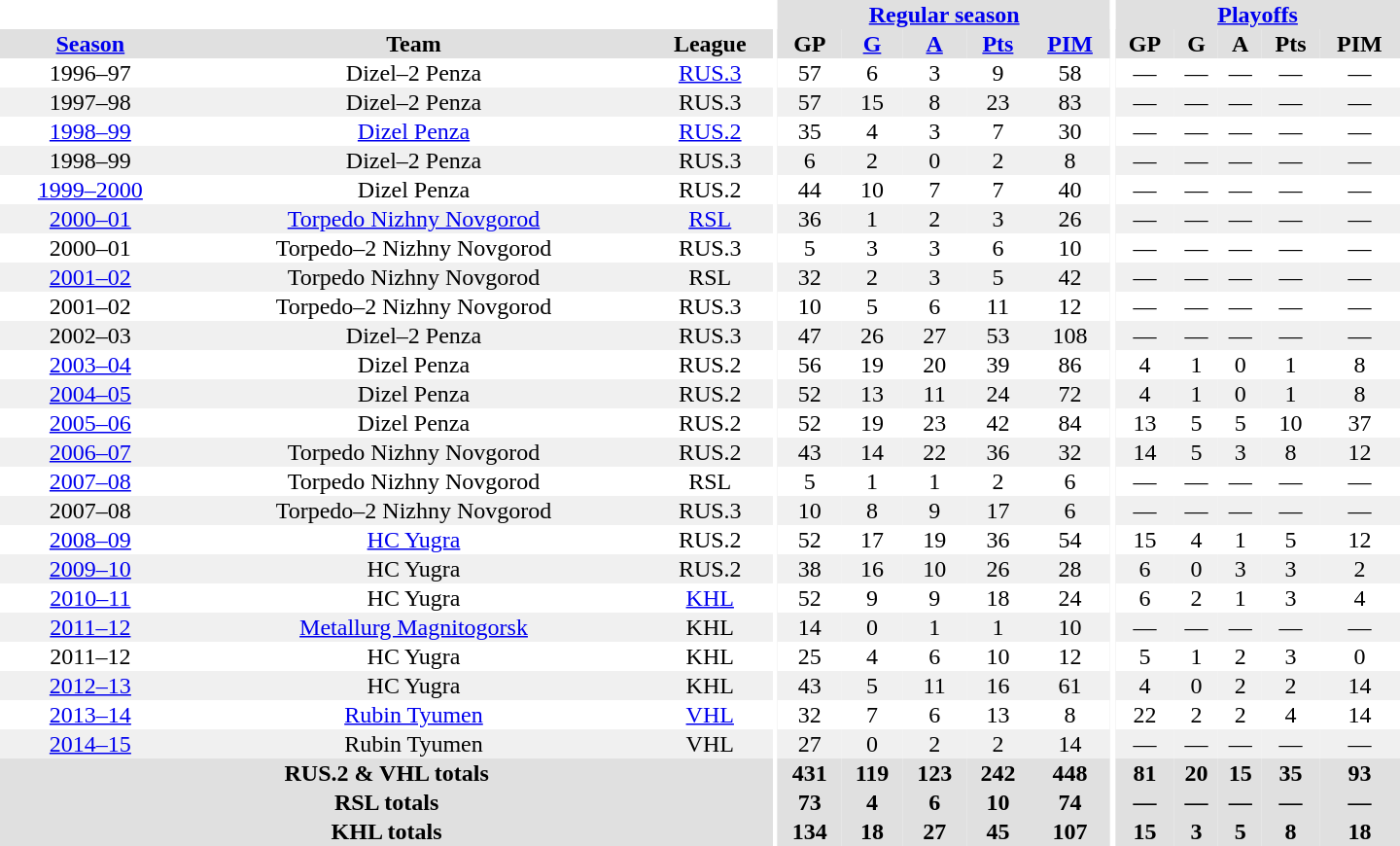<table border="0" cellpadding="1" cellspacing="0" style="text-align:center; width:60em">
<tr bgcolor="#e0e0e0">
<th colspan="3" bgcolor="#ffffff"></th>
<th rowspan="99" bgcolor="#ffffff"></th>
<th colspan="5"><a href='#'>Regular season</a></th>
<th rowspan="99" bgcolor="#ffffff"></th>
<th colspan="5"><a href='#'>Playoffs</a></th>
</tr>
<tr bgcolor="#e0e0e0">
<th><a href='#'>Season</a></th>
<th>Team</th>
<th>League</th>
<th>GP</th>
<th><a href='#'>G</a></th>
<th><a href='#'>A</a></th>
<th><a href='#'>Pts</a></th>
<th><a href='#'>PIM</a></th>
<th>GP</th>
<th>G</th>
<th>A</th>
<th>Pts</th>
<th>PIM</th>
</tr>
<tr>
<td>1996–97</td>
<td>Dizel–2 Penza</td>
<td><a href='#'>RUS.3</a></td>
<td>57</td>
<td>6</td>
<td>3</td>
<td>9</td>
<td>58</td>
<td>—</td>
<td>—</td>
<td>—</td>
<td>—</td>
<td>—</td>
</tr>
<tr bgcolor="#f0f0f0">
<td>1997–98</td>
<td>Dizel–2 Penza</td>
<td>RUS.3</td>
<td>57</td>
<td>15</td>
<td>8</td>
<td>23</td>
<td>83</td>
<td>—</td>
<td>—</td>
<td>—</td>
<td>—</td>
<td>—</td>
</tr>
<tr>
<td><a href='#'>1998–99</a></td>
<td><a href='#'>Dizel Penza</a></td>
<td><a href='#'>RUS.2</a></td>
<td>35</td>
<td>4</td>
<td>3</td>
<td>7</td>
<td>30</td>
<td>—</td>
<td>—</td>
<td>—</td>
<td>—</td>
<td>—</td>
</tr>
<tr bgcolor="#f0f0f0">
<td>1998–99</td>
<td>Dizel–2 Penza</td>
<td>RUS.3</td>
<td>6</td>
<td>2</td>
<td>0</td>
<td>2</td>
<td>8</td>
<td>—</td>
<td>—</td>
<td>—</td>
<td>—</td>
<td>—</td>
</tr>
<tr>
<td><a href='#'>1999–2000</a></td>
<td>Dizel Penza</td>
<td>RUS.2</td>
<td>44</td>
<td>10</td>
<td>7</td>
<td>7</td>
<td>40</td>
<td>—</td>
<td>—</td>
<td>—</td>
<td>—</td>
<td>—</td>
</tr>
<tr bgcolor="#f0f0f0">
<td><a href='#'>2000–01</a></td>
<td><a href='#'>Torpedo Nizhny Novgorod</a></td>
<td><a href='#'>RSL</a></td>
<td>36</td>
<td>1</td>
<td>2</td>
<td>3</td>
<td>26</td>
<td>—</td>
<td>—</td>
<td>—</td>
<td>—</td>
<td>—</td>
</tr>
<tr>
<td>2000–01</td>
<td>Torpedo–2 Nizhny Novgorod</td>
<td>RUS.3</td>
<td>5</td>
<td>3</td>
<td>3</td>
<td>6</td>
<td>10</td>
<td>—</td>
<td>—</td>
<td>—</td>
<td>—</td>
<td>—</td>
</tr>
<tr bgcolor="#f0f0f0">
<td><a href='#'>2001–02</a></td>
<td>Torpedo Nizhny Novgorod</td>
<td>RSL</td>
<td>32</td>
<td>2</td>
<td>3</td>
<td>5</td>
<td>42</td>
<td>—</td>
<td>—</td>
<td>—</td>
<td>—</td>
<td>—</td>
</tr>
<tr>
<td>2001–02</td>
<td>Torpedo–2 Nizhny Novgorod</td>
<td>RUS.3</td>
<td>10</td>
<td>5</td>
<td>6</td>
<td>11</td>
<td>12</td>
<td>—</td>
<td>—</td>
<td>—</td>
<td>—</td>
<td>—</td>
</tr>
<tr bgcolor="#f0f0f0">
<td>2002–03</td>
<td>Dizel–2 Penza</td>
<td>RUS.3</td>
<td>47</td>
<td>26</td>
<td>27</td>
<td>53</td>
<td>108</td>
<td>—</td>
<td>—</td>
<td>—</td>
<td>—</td>
<td>—</td>
</tr>
<tr>
<td><a href='#'>2003–04</a></td>
<td>Dizel Penza</td>
<td>RUS.2</td>
<td>56</td>
<td>19</td>
<td>20</td>
<td>39</td>
<td>86</td>
<td>4</td>
<td>1</td>
<td>0</td>
<td>1</td>
<td>8</td>
</tr>
<tr bgcolor="#f0f0f0">
<td><a href='#'>2004–05</a></td>
<td>Dizel Penza</td>
<td>RUS.2</td>
<td>52</td>
<td>13</td>
<td>11</td>
<td>24</td>
<td>72</td>
<td>4</td>
<td>1</td>
<td>0</td>
<td>1</td>
<td>8</td>
</tr>
<tr>
<td><a href='#'>2005–06</a></td>
<td>Dizel Penza</td>
<td>RUS.2</td>
<td>52</td>
<td>19</td>
<td>23</td>
<td>42</td>
<td>84</td>
<td>13</td>
<td>5</td>
<td>5</td>
<td>10</td>
<td>37</td>
</tr>
<tr bgcolor="#f0f0f0">
<td><a href='#'>2006–07</a></td>
<td>Torpedo Nizhny Novgorod</td>
<td>RUS.2</td>
<td>43</td>
<td>14</td>
<td>22</td>
<td>36</td>
<td>32</td>
<td>14</td>
<td>5</td>
<td>3</td>
<td>8</td>
<td>12</td>
</tr>
<tr>
<td><a href='#'>2007–08</a></td>
<td>Torpedo Nizhny Novgorod</td>
<td>RSL</td>
<td>5</td>
<td>1</td>
<td>1</td>
<td>2</td>
<td>6</td>
<td>—</td>
<td>—</td>
<td>—</td>
<td>—</td>
<td>—</td>
</tr>
<tr bgcolor="#f0f0f0">
<td>2007–08</td>
<td>Torpedo–2 Nizhny Novgorod</td>
<td>RUS.3</td>
<td>10</td>
<td>8</td>
<td>9</td>
<td>17</td>
<td>6</td>
<td>—</td>
<td>—</td>
<td>—</td>
<td>—</td>
<td>—</td>
</tr>
<tr>
<td><a href='#'>2008–09</a></td>
<td><a href='#'>HC Yugra</a></td>
<td>RUS.2</td>
<td>52</td>
<td>17</td>
<td>19</td>
<td>36</td>
<td>54</td>
<td>15</td>
<td>4</td>
<td>1</td>
<td>5</td>
<td>12</td>
</tr>
<tr bgcolor="#f0f0f0">
<td><a href='#'>2009–10</a></td>
<td>HC Yugra</td>
<td>RUS.2</td>
<td>38</td>
<td>16</td>
<td>10</td>
<td>26</td>
<td>28</td>
<td>6</td>
<td>0</td>
<td>3</td>
<td>3</td>
<td>2</td>
</tr>
<tr>
<td><a href='#'>2010–11</a></td>
<td>HC Yugra</td>
<td><a href='#'>KHL</a></td>
<td>52</td>
<td>9</td>
<td>9</td>
<td>18</td>
<td>24</td>
<td>6</td>
<td>2</td>
<td>1</td>
<td>3</td>
<td>4</td>
</tr>
<tr bgcolor="#f0f0f0">
<td><a href='#'>2011–12</a></td>
<td><a href='#'>Metallurg Magnitogorsk</a></td>
<td>KHL</td>
<td>14</td>
<td>0</td>
<td>1</td>
<td>1</td>
<td>10</td>
<td>—</td>
<td>—</td>
<td>—</td>
<td>—</td>
<td>—</td>
</tr>
<tr>
<td>2011–12</td>
<td>HC Yugra</td>
<td>KHL</td>
<td>25</td>
<td>4</td>
<td>6</td>
<td>10</td>
<td>12</td>
<td>5</td>
<td>1</td>
<td>2</td>
<td>3</td>
<td>0</td>
</tr>
<tr bgcolor="#f0f0f0">
<td><a href='#'>2012–13</a></td>
<td>HC Yugra</td>
<td>KHL</td>
<td>43</td>
<td>5</td>
<td>11</td>
<td>16</td>
<td>61</td>
<td>4</td>
<td>0</td>
<td>2</td>
<td>2</td>
<td>14</td>
</tr>
<tr>
<td><a href='#'>2013–14</a></td>
<td><a href='#'>Rubin Tyumen</a></td>
<td><a href='#'>VHL</a></td>
<td>32</td>
<td>7</td>
<td>6</td>
<td>13</td>
<td>8</td>
<td>22</td>
<td>2</td>
<td>2</td>
<td>4</td>
<td>14</td>
</tr>
<tr bgcolor="#f0f0f0">
<td><a href='#'>2014–15</a></td>
<td>Rubin Tyumen</td>
<td>VHL</td>
<td>27</td>
<td>0</td>
<td>2</td>
<td>2</td>
<td>14</td>
<td>—</td>
<td>—</td>
<td>—</td>
<td>—</td>
<td>—</td>
</tr>
<tr bgcolor="#e0e0e0">
<th colspan="3">RUS.2 & VHL totals</th>
<th>431</th>
<th>119</th>
<th>123</th>
<th>242</th>
<th>448</th>
<th>81</th>
<th>20</th>
<th>15</th>
<th>35</th>
<th>93</th>
</tr>
<tr bgcolor="#e0e0e0">
<th colspan="3">RSL totals</th>
<th>73</th>
<th>4</th>
<th>6</th>
<th>10</th>
<th>74</th>
<th>—</th>
<th>—</th>
<th>—</th>
<th>—</th>
<th>—</th>
</tr>
<tr bgcolor="#e0e0e0">
<th colspan="3">KHL totals</th>
<th>134</th>
<th>18</th>
<th>27</th>
<th>45</th>
<th>107</th>
<th>15</th>
<th>3</th>
<th>5</th>
<th>8</th>
<th>18</th>
</tr>
</table>
